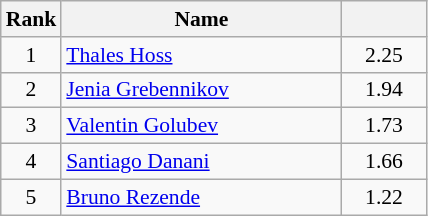<table class="wikitable" style="text-align:center; font-size:90%">
<tr>
<th width=30>Rank</th>
<th width=180>Name</th>
<th width=50></th>
</tr>
<tr>
<td>1</td>
<td style="text-align:left"> <a href='#'>Thales Hoss</a></td>
<td>2.25</td>
</tr>
<tr>
<td>2</td>
<td style="text-align:left"> <a href='#'>Jenia Grebennikov</a></td>
<td>1.94</td>
</tr>
<tr>
<td>3</td>
<td style="text-align:left"> <a href='#'>Valentin Golubev</a></td>
<td>1.73</td>
</tr>
<tr>
<td>4</td>
<td style="text-align:left"> <a href='#'>Santiago Danani</a></td>
<td>1.66</td>
</tr>
<tr>
<td>5</td>
<td style="text-align:left"> <a href='#'>Bruno Rezende</a></td>
<td>1.22</td>
</tr>
</table>
